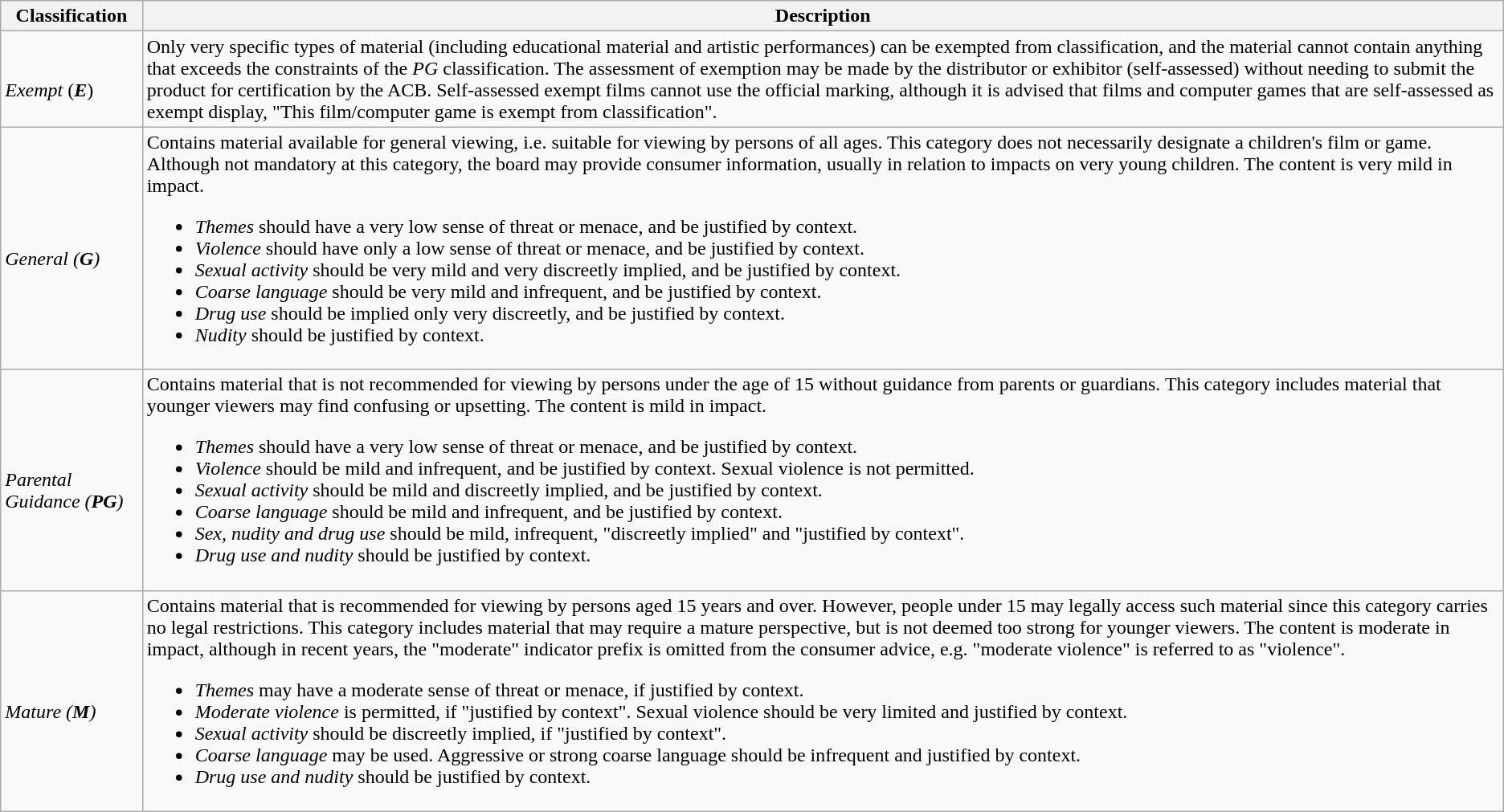<table class="wikitable">
<tr>
<th>Classification</th>
<th>Description</th>
</tr>
<tr>
<td>  <br><em>Exempt</em> (<strong><em>E</em></strong>)</td>
<td>Only very specific types of material (including educational material and artistic performances) can be exempted from classification, and the material cannot contain anything that exceeds the constraints of the <em>PG</em> classification. The assessment of exemption may be made by the distributor or exhibitor (self-assessed) without needing to submit the product for certification by the ACB. Self-assessed exempt films cannot use the official marking, although it is advised that films and computer games that are self-assessed as exempt display, "This film/computer game is exempt from classification".</td>
</tr>
<tr>
<td>  <br><em>General (<strong>G</strong>)</em></td>
<td>Contains material available for general viewing, i.e. suitable for viewing by persons of all ages. This category does not necessarily designate a children's film or game. Although not mandatory at this category, the board may provide consumer information, usually in relation to impacts on very young children. The content is very mild in impact.<br><ul><li><em>Themes</em> should have a very low sense of threat or menace, and be justified by context.</li><li><em>Violence</em> should have only a low sense of threat or menace, and be justified by context.</li><li><em>Sexual activity</em> should be very mild and very discreetly implied, and be justified by context.</li><li><em>Coarse language</em> should be very mild and infrequent, and be justified by context.</li><li><em>Drug use</em> should be implied only very discreetly, and be justified by context.</li><li><em>Nudity</em> should be justified by context.</li></ul></td>
</tr>
<tr>
<td>  <br><em>Parental Guidance (<strong>PG</strong>)</em></td>
<td>Contains material that is not recommended for viewing by persons under the age of 15 without guidance from parents or guardians. This category includes material that younger viewers may find confusing or upsetting. The content is mild in impact.<br><ul><li><em>Themes</em> should have a very low sense of threat or menace, and be justified by context.</li><li><em>Violence</em> should be mild and infrequent, and be justified by context. Sexual violence is not permitted.</li><li><em>Sexual activity</em> should be mild and discreetly implied, and be justified by context.</li><li><em>Coarse language</em> should be mild and infrequent, and be justified by context.</li><li><em>Sex, nudity and drug use</em> should be mild, infrequent, "discreetly implied" and "justified by context".</li><li><em>Drug use and nudity</em> should be justified by context.</li></ul></td>
</tr>
<tr>
<td>  <br><em>Mature (<strong>M</strong>)</em></td>
<td>Contains material that is recommended for viewing by persons aged 15 years and over. However, people under 15 may legally access such material since this category carries no legal restrictions. This category includes material that may require a mature perspective, but is not deemed too strong for younger viewers. The content is moderate in impact, although in recent years, the "moderate" indicator prefix is omitted from the consumer advice, e.g. "moderate violence" is referred to as "violence".<br><ul><li><em>Themes</em> may have a moderate sense of threat or menace, if justified by context.</li><li><em>Moderate violence</em> is permitted, if "justified by context". Sexual violence should be very limited and justified by context.</li><li><em>Sexual activity</em> should be discreetly implied, if "justified by context".</li><li><em>Coarse language</em> may be used. Aggressive or strong coarse language should be infrequent and justified by context.</li><li><em>Drug use and nudity</em> should be justified by context.</li></ul></td>
</tr>
</table>
